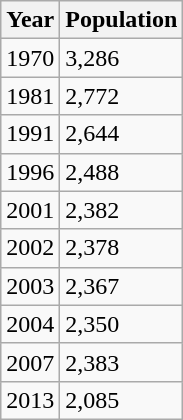<table class="wikitable">
<tr>
<th>Year</th>
<th>Population</th>
</tr>
<tr>
<td>1970</td>
<td>3,286</td>
</tr>
<tr>
<td>1981</td>
<td>2,772</td>
</tr>
<tr>
<td>1991</td>
<td>2,644</td>
</tr>
<tr>
<td>1996</td>
<td>2,488</td>
</tr>
<tr>
<td>2001</td>
<td>2,382</td>
</tr>
<tr>
<td>2002</td>
<td>2,378</td>
</tr>
<tr>
<td>2003</td>
<td>2,367</td>
</tr>
<tr>
<td>2004</td>
<td>2,350</td>
</tr>
<tr>
<td>2007</td>
<td>2,383</td>
</tr>
<tr>
<td>2013</td>
<td>2,085</td>
</tr>
</table>
